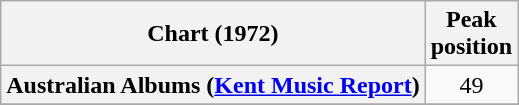<table class="wikitable sortable plainrowheaders">
<tr>
<th>Chart (1972)</th>
<th>Peak<br>position</th>
</tr>
<tr>
<th scope="row">Australian Albums (<a href='#'>Kent Music Report</a>)</th>
<td align="center">49</td>
</tr>
<tr>
</tr>
</table>
